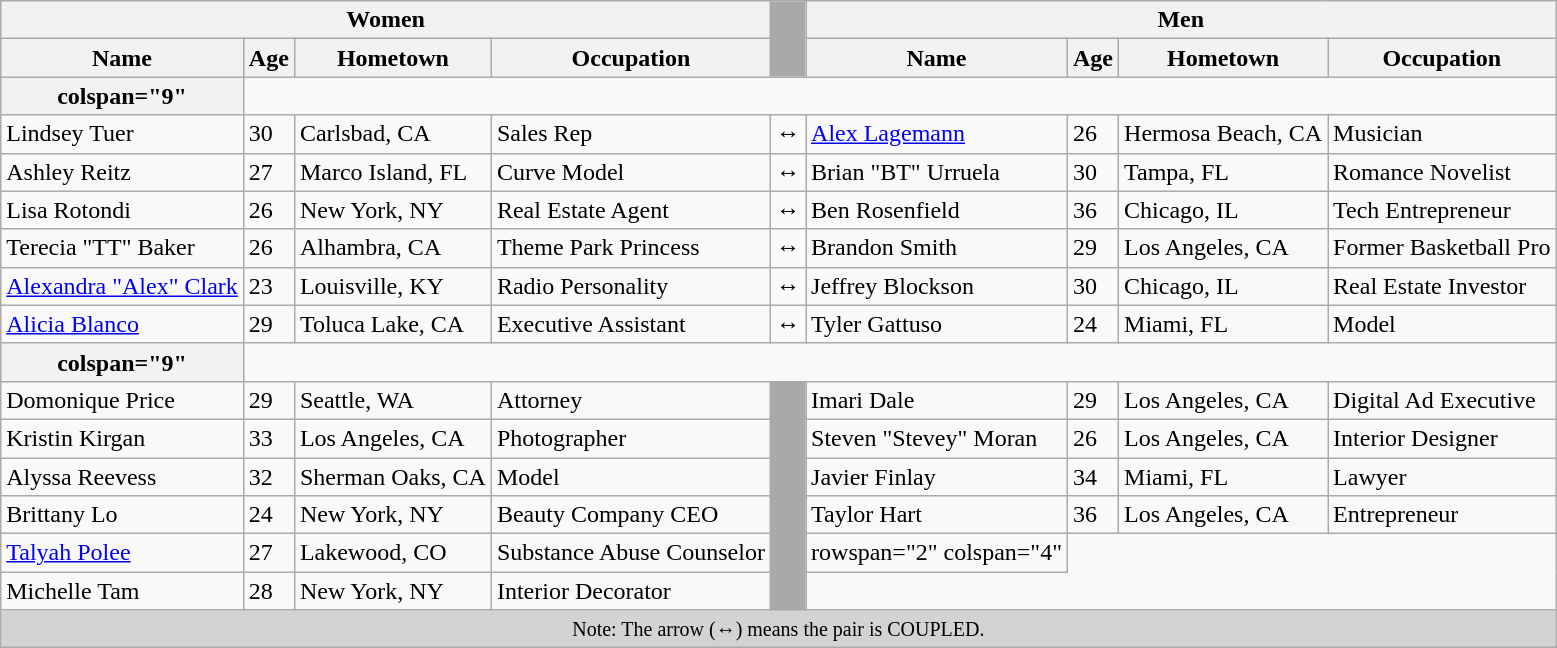<table class="wikitable sortable">
<tr>
<th colspan="4">Women</th>
<td bgcolor="darkgray" rowspan="2"></td>
<th colspan="4">Men</th>
</tr>
<tr>
<th>Name</th>
<th>Age</th>
<th>Hometown</th>
<th>Occupation</th>
<th>Name</th>
<th>Age</th>
<th>Hometown</th>
<th>Occupation</th>
</tr>
<tr>
<th>colspan="9" </th>
</tr>
<tr>
<td>Lindsey Tuer</td>
<td>30</td>
<td>Carlsbad, CA</td>
<td>Sales Rep</td>
<td>↔</td>
<td><a href='#'>Alex Lagemann</a></td>
<td>26</td>
<td>Hermosa Beach, CA</td>
<td>Musician</td>
</tr>
<tr>
<td>Ashley Reitz</td>
<td>27</td>
<td>Marco Island, FL</td>
<td>Curve Model</td>
<td>↔</td>
<td>Brian "BT" Urruela</td>
<td>30</td>
<td>Tampa, FL</td>
<td>Romance Novelist</td>
</tr>
<tr>
<td>Lisa Rotondi</td>
<td>26</td>
<td>New York, NY</td>
<td>Real Estate Agent</td>
<td>↔</td>
<td>Ben Rosenfield</td>
<td>36</td>
<td>Chicago, IL</td>
<td>Tech Entrepreneur</td>
</tr>
<tr>
<td>Terecia "TT" Baker</td>
<td>26</td>
<td>Alhambra, CA</td>
<td>Theme Park Princess</td>
<td>↔</td>
<td>Brandon Smith</td>
<td>29</td>
<td>Los Angeles, CA</td>
<td>Former Basketball Pro</td>
</tr>
<tr>
<td><a href='#'>Alexandra "Alex" Clark</a></td>
<td>23</td>
<td>Louisville, KY</td>
<td>Radio Personality</td>
<td>↔</td>
<td>Jeffrey Blockson</td>
<td>30</td>
<td>Chicago, IL</td>
<td>Real Estate Investor</td>
</tr>
<tr>
<td><a href='#'>Alicia Blanco</a></td>
<td>29</td>
<td>Toluca Lake, CA</td>
<td>Executive Assistant</td>
<td>↔</td>
<td>Tyler Gattuso</td>
<td>24</td>
<td>Miami, FL</td>
<td>Model</td>
</tr>
<tr>
<th>colspan="9" </th>
</tr>
<tr>
<td>Domonique Price</td>
<td>29</td>
<td>Seattle, WA</td>
<td>Attorney</td>
<td bgcolor="darkgray" rowspan="6"></td>
<td>Imari Dale</td>
<td>29</td>
<td>Los Angeles, CA</td>
<td>Digital Ad Executive</td>
</tr>
<tr>
<td>Kristin Kirgan</td>
<td>33</td>
<td>Los Angeles, CA</td>
<td>Photographer</td>
<td>Steven "Stevey" Moran</td>
<td>26</td>
<td>Los Angeles, CA</td>
<td>Interior Designer</td>
</tr>
<tr>
<td>Alyssa Reevess</td>
<td>32</td>
<td>Sherman Oaks, CA</td>
<td>Model</td>
<td>Javier Finlay</td>
<td>34</td>
<td>Miami, FL</td>
<td>Lawyer</td>
</tr>
<tr>
<td>Brittany Lo</td>
<td>24</td>
<td>New York, NY</td>
<td>Beauty Company CEO</td>
<td>Taylor Hart</td>
<td>36</td>
<td>Los Angeles, CA</td>
<td>Entrepreneur</td>
</tr>
<tr>
<td><a href='#'>Talyah Polee</a></td>
<td>27</td>
<td>Lakewood, CO</td>
<td>Substance Abuse Counselor</td>
<td>rowspan="2" colspan="4" </td>
</tr>
<tr>
<td>Michelle Tam</td>
<td>28</td>
<td>New York, NY</td>
<td>Interior Decorator</td>
</tr>
<tr>
<td colspan="9" bgcolor="lightgrey" style="text-align:center"><small>Note: The arrow (↔) means the pair is COUPLED.</small></td>
</tr>
</table>
